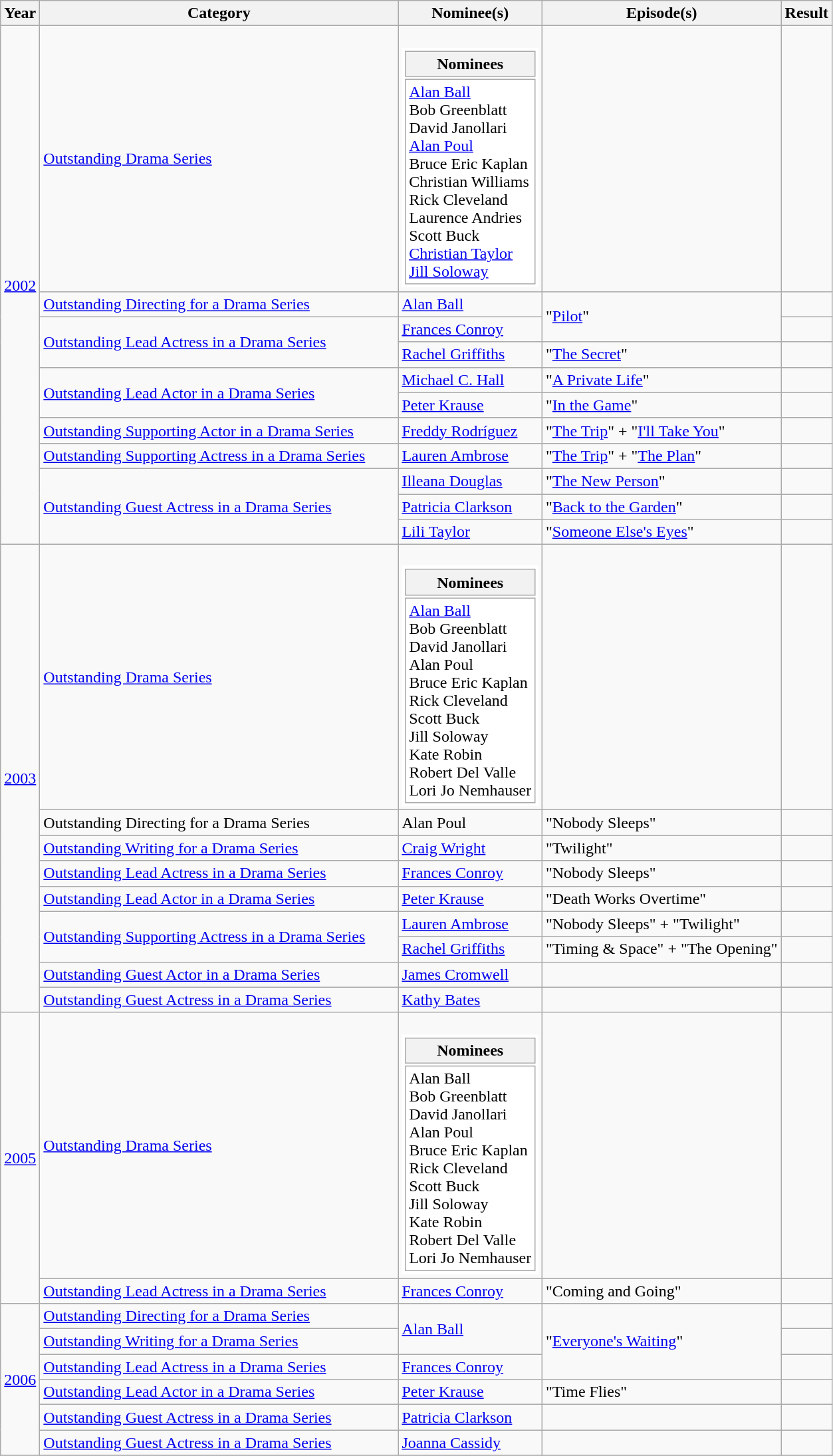<table class="wikitable">
<tr>
<th>Year</th>
<th style="width:22em;">Category</th>
<th>Nominee(s)</th>
<th>Episode(s)</th>
<th>Result</th>
</tr>
<tr>
<td rowspan=11><a href='#'>2002</a></td>
<td><a href='#'>Outstanding Drama Series</a></td>
<td><br><table class="collapsible collapsed" style="width:100%; border:0.1px solid #FFFFFF; background:#FFFFFF">
<tr>
<th align="left">Nominees</th>
</tr>
<tr>
<td><a href='#'>Alan Ball</a> <br>Bob Greenblatt <br>David Janollari <br><a href='#'>Alan Poul</a><br>Bruce Eric Kaplan <br>Christian Williams <br>Rick Cleveland <br>Laurence Andries <br>Scott Buck <br><a href='#'>Christian Taylor</a> <br><a href='#'>Jill Soloway</a></td>
</tr>
</table>
</td>
<td></td>
<td></td>
</tr>
<tr>
<td><a href='#'>Outstanding Directing for a Drama Series</a></td>
<td><a href='#'>Alan Ball</a></td>
<td rowspan=2>"<a href='#'>Pilot</a>"</td>
<td></td>
</tr>
<tr>
<td rowspan=2><a href='#'>Outstanding Lead Actress in a Drama Series</a></td>
<td><a href='#'>Frances Conroy</a></td>
<td></td>
</tr>
<tr>
<td><a href='#'>Rachel Griffiths</a></td>
<td>"<a href='#'>The Secret</a>"</td>
<td></td>
</tr>
<tr>
<td rowspan=2><a href='#'>Outstanding Lead Actor in a Drama Series</a></td>
<td><a href='#'>Michael C. Hall</a></td>
<td>"<a href='#'>A Private Life</a>"</td>
<td></td>
</tr>
<tr>
<td><a href='#'>Peter Krause</a></td>
<td>"<a href='#'>In the Game</a>"</td>
<td></td>
</tr>
<tr>
<td><a href='#'>Outstanding Supporting Actor in a Drama Series</a></td>
<td><a href='#'>Freddy Rodríguez</a></td>
<td>"<a href='#'>The Trip</a>" + "<a href='#'>I'll Take You</a>"</td>
<td></td>
</tr>
<tr>
<td><a href='#'>Outstanding Supporting Actress in a Drama Series</a></td>
<td><a href='#'>Lauren Ambrose</a></td>
<td>"<a href='#'>The Trip</a>" + "<a href='#'>The Plan</a>"</td>
<td></td>
</tr>
<tr>
<td rowspan=3><a href='#'>Outstanding Guest Actress in a Drama Series</a></td>
<td><a href='#'>Illeana Douglas</a></td>
<td>"<a href='#'>The New Person</a>"</td>
<td></td>
</tr>
<tr>
<td><a href='#'>Patricia Clarkson</a></td>
<td>"<a href='#'>Back to the Garden</a>"</td>
<td></td>
</tr>
<tr>
<td><a href='#'>Lili Taylor</a></td>
<td>"<a href='#'>Someone Else's Eyes</a>"</td>
<td></td>
</tr>
<tr>
<td rowspan=9><a href='#'>2003</a></td>
<td><a href='#'>Outstanding Drama Series</a></td>
<td><br><table class="collapsible collapsed" style="width:100%; border:0.1px solid #FFFFFF; background:#FFFFFF">
<tr>
<th align="left">Nominees</th>
</tr>
<tr>
<td><a href='#'>Alan Ball</a><br>Bob Greenblatt <br>David Janollari <br>Alan Poul <br>Bruce Eric Kaplan <br>Rick Cleveland <br>Scott Buck <br>Jill Soloway <br>Kate Robin <br>Robert Del Valle <br>Lori Jo Nemhauser</td>
</tr>
</table>
</td>
<td></td>
<td></td>
</tr>
<tr>
<td>Outstanding Directing for a Drama Series</td>
<td>Alan Poul</td>
<td>"Nobody Sleeps"</td>
<td></td>
</tr>
<tr>
<td><a href='#'>Outstanding Writing for a Drama Series</a></td>
<td><a href='#'>Craig Wright</a></td>
<td>"Twilight"</td>
<td></td>
</tr>
<tr>
<td><a href='#'>Outstanding Lead Actress in a Drama Series</a></td>
<td><a href='#'>Frances Conroy</a></td>
<td>"Nobody Sleeps"</td>
<td></td>
</tr>
<tr>
<td><a href='#'>Outstanding Lead Actor in a Drama Series</a></td>
<td><a href='#'>Peter Krause</a></td>
<td>"Death Works Overtime"</td>
<td></td>
</tr>
<tr>
<td rowspan=2><a href='#'>Outstanding Supporting Actress in a Drama Series</a></td>
<td><a href='#'>Lauren Ambrose</a></td>
<td>"Nobody Sleeps" + "Twilight"</td>
<td></td>
</tr>
<tr>
<td><a href='#'>Rachel Griffiths</a></td>
<td>"Timing & Space" + "The Opening"</td>
<td></td>
</tr>
<tr>
<td><a href='#'>Outstanding Guest Actor in a Drama Series</a></td>
<td><a href='#'>James Cromwell</a></td>
<td></td>
<td></td>
</tr>
<tr>
<td><a href='#'>Outstanding Guest Actress in a Drama Series</a></td>
<td><a href='#'>Kathy Bates</a></td>
<td></td>
<td></td>
</tr>
<tr>
<td rowspan=2><a href='#'>2005</a></td>
<td><a href='#'>Outstanding Drama Series</a></td>
<td><br><table class="collapsible collapsed" style="width:100%; border:0.1px solid #FFFFFF; background:#FFFFFF">
<tr>
<th align="left">Nominees</th>
</tr>
<tr>
<td>Alan Ball <br>Bob Greenblatt <br>David Janollari <br>Alan Poul <br>Bruce Eric Kaplan <br>Rick Cleveland <br>Scott Buck <br>Jill Soloway <br>Kate Robin <br>Robert Del Valle <br>Lori Jo Nemhauser</td>
</tr>
</table>
</td>
<td></td>
<td></td>
</tr>
<tr>
<td><a href='#'>Outstanding Lead Actress in a Drama Series</a></td>
<td><a href='#'>Frances Conroy</a></td>
<td>"Coming and Going"</td>
<td></td>
</tr>
<tr>
<td rowspan=6><a href='#'>2006</a></td>
<td><a href='#'>Outstanding Directing for a Drama Series</a></td>
<td rowspan=2><a href='#'>Alan Ball</a></td>
<td rowspan=3>"<a href='#'>Everyone's Waiting</a>"</td>
<td></td>
</tr>
<tr>
<td><a href='#'>Outstanding Writing for a Drama Series</a></td>
<td></td>
</tr>
<tr>
<td><a href='#'>Outstanding Lead Actress in a Drama Series</a></td>
<td><a href='#'>Frances Conroy</a></td>
<td></td>
</tr>
<tr>
<td><a href='#'>Outstanding Lead Actor in a Drama Series</a></td>
<td><a href='#'>Peter Krause</a></td>
<td>"Time Flies"</td>
<td></td>
</tr>
<tr>
<td><a href='#'>Outstanding Guest Actress in a Drama Series</a></td>
<td><a href='#'>Patricia Clarkson</a></td>
<td></td>
<td></td>
</tr>
<tr>
<td><a href='#'>Outstanding Guest Actress in a Drama Series</a></td>
<td><a href='#'>Joanna Cassidy</a></td>
<td></td>
<td></td>
</tr>
<tr>
</tr>
</table>
